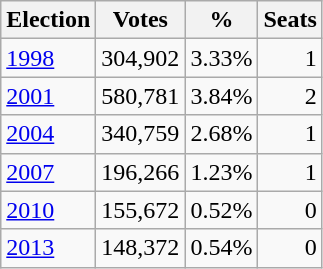<table class=wikitable style="text-align:right">
<tr>
<th>Election</th>
<th>Votes</th>
<th>%</th>
<th>Seats</th>
</tr>
<tr>
<td align=left><a href='#'>1998</a></td>
<td>304,902</td>
<td>3.33%</td>
<td>1</td>
</tr>
<tr>
<td align=left><a href='#'>2001</a></td>
<td>580,781</td>
<td>3.84%</td>
<td>2</td>
</tr>
<tr>
<td align=left><a href='#'>2004</a></td>
<td>340,759</td>
<td>2.68%</td>
<td>1</td>
</tr>
<tr>
<td align=left><a href='#'>2007</a></td>
<td>196,266</td>
<td>1.23%</td>
<td>1</td>
</tr>
<tr>
<td align=left><a href='#'>2010</a></td>
<td>155,672</td>
<td>0.52%</td>
<td>0</td>
</tr>
<tr>
<td align=left><a href='#'>2013</a></td>
<td>148,372</td>
<td>0.54%</td>
<td>0</td>
</tr>
</table>
